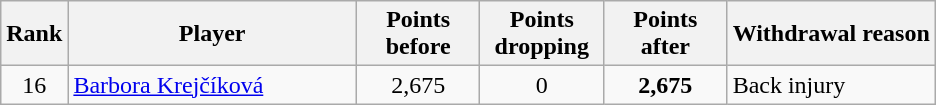<table class="wikitable sortable">
<tr>
<th>Rank</th>
<th style="width:185px;">Player</th>
<th style="width:75px;">Points before</th>
<th style="width:75px;">Points dropping</th>
<th style="width:75px;">Points after</th>
<th>Withdrawal reason</th>
</tr>
<tr>
<td style="text-align:center;">16</td>
<td> <a href='#'>Barbora Krejčíková</a></td>
<td style="text-align:center;">2,675</td>
<td style="text-align:center;">0</td>
<td style="text-align:center;"><strong>2,675</strong></td>
<td>Back injury</td>
</tr>
</table>
